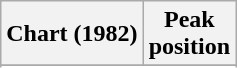<table class="wikitable sortable plainrowheaders" style="text-align:center">
<tr>
<th scope="col">Chart (1982)</th>
<th scope="col">Peak<br> position</th>
</tr>
<tr>
</tr>
<tr>
</tr>
</table>
